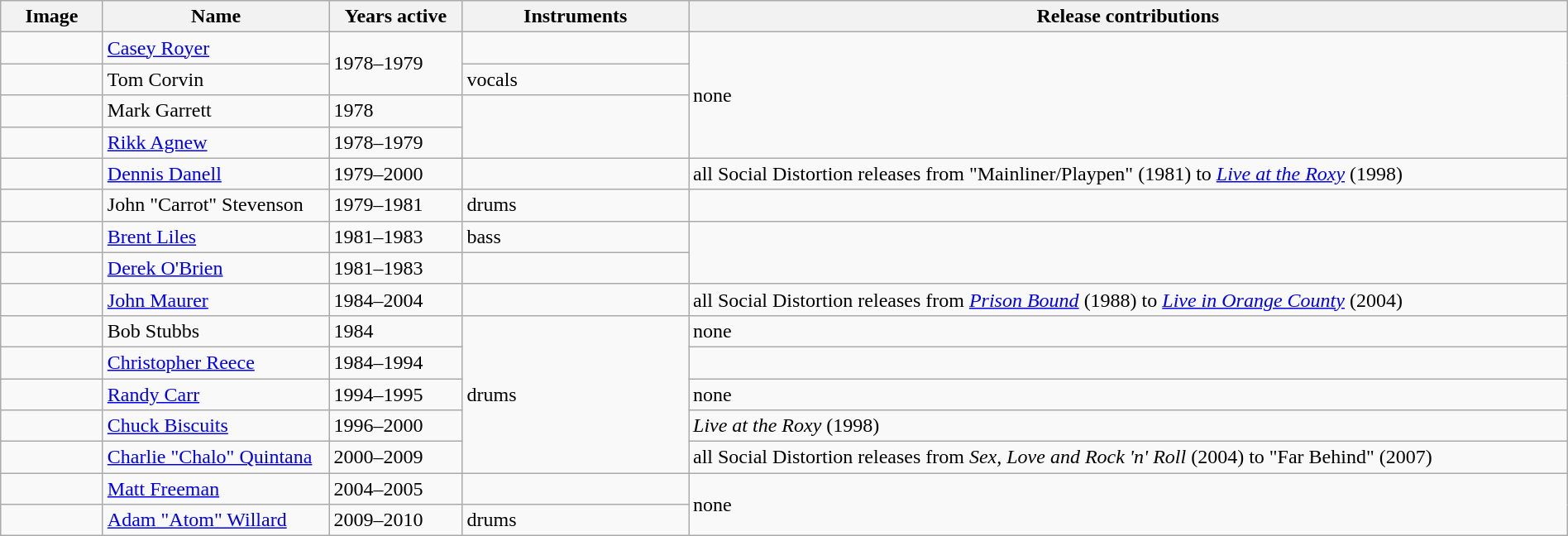<table class="wikitable" border="1" width=100%>
<tr>
<th width="75">Image</th>
<th width="175">Name</th>
<th width="100">Years active</th>
<th width="175">Instruments</th>
<th>Release contributions</th>
</tr>
<tr>
<td></td>
<td><a href='#'>Casey Royer</a></td>
<td rowspan="2">1978–1979</td>
<td></td>
<td rowspan="4">none</td>
</tr>
<tr>
<td></td>
<td>Tom Corvin</td>
<td>vocals</td>
</tr>
<tr>
<td></td>
<td>Mark Garrett</td>
<td>1978 </td>
<td rowspan="2"></td>
</tr>
<tr>
<td></td>
<td><a href='#'>Rikk Agnew</a></td>
<td>1978–1979</td>
</tr>
<tr>
<td></td>
<td><a href='#'>Dennis Danell</a></td>
<td>1979–2000<br></td>
<td></td>
<td>all Social Distortion releases from "Mainliner/Playpen" (1981) to <em><a href='#'>Live at the Roxy</a></em> (1998)</td>
</tr>
<tr>
<td></td>
<td>John "Carrot" Stevenson</td>
<td>1979–1981</td>
<td>drums</td>
<td></td>
</tr>
<tr>
<td></td>
<td><a href='#'>Brent Liles</a></td>
<td>1981–1983<br></td>
<td>bass</td>
<td rowspan="2"></td>
</tr>
<tr>
<td></td>
<td><a href='#'>Derek O'Brien</a></td>
<td>1981–1983</td>
<td></td>
</tr>
<tr>
<td></td>
<td><a href='#'>John Maurer</a></td>
<td>1984–2004</td>
<td></td>
<td>all Social Distortion releases from <em><a href='#'>Prison Bound</a></em> (1988) to <em><a href='#'>Live in Orange County</a></em> (2004)</td>
</tr>
<tr>
<td></td>
<td>Bob Stubbs</td>
<td>1984</td>
<td rowspan="5">drums</td>
<td>none</td>
</tr>
<tr>
<td></td>
<td><a href='#'>Christopher Reece</a></td>
<td>1984–1994</td>
<td></td>
</tr>
<tr>
<td></td>
<td><a href='#'>Randy Carr</a></td>
<td>1994–1995<br></td>
<td>none</td>
</tr>
<tr>
<td></td>
<td><a href='#'>Chuck Biscuits</a><br></td>
<td>1996–2000</td>
<td><em>Live at the Roxy</em> (1998)</td>
</tr>
<tr>
<td></td>
<td><a href='#'>Charlie "Chalo" Quintana</a></td>
<td>2000–2009<br></td>
<td>all Social Distortion releases from <em>Sex, Love and Rock 'n' Roll</em> (2004) to "Far Behind" (2007)</td>
</tr>
<tr>
<td></td>
<td><a href='#'>Matt Freeman</a></td>
<td>2004–2005</td>
<td></td>
<td rowspan="2">none</td>
</tr>
<tr>
<td></td>
<td><a href='#'>Adam "Atom" Willard</a></td>
<td>2009–2010</td>
<td>drums</td>
</tr>
</table>
